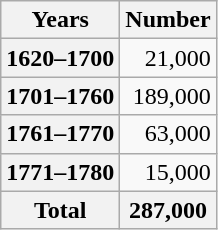<table class="wikitable">
<tr>
<th>Years</th>
<th>Number</th>
</tr>
<tr>
<th>1620–1700</th>
<td align="right">21,000</td>
</tr>
<tr>
<th>1701–1760</th>
<td align="right">189,000</td>
</tr>
<tr>
<th>1761–1770</th>
<td align="right">63,000</td>
</tr>
<tr>
<th>1771–1780</th>
<td align="right">15,000</td>
</tr>
<tr>
<th>Total</th>
<th align="right">287,000</th>
</tr>
</table>
